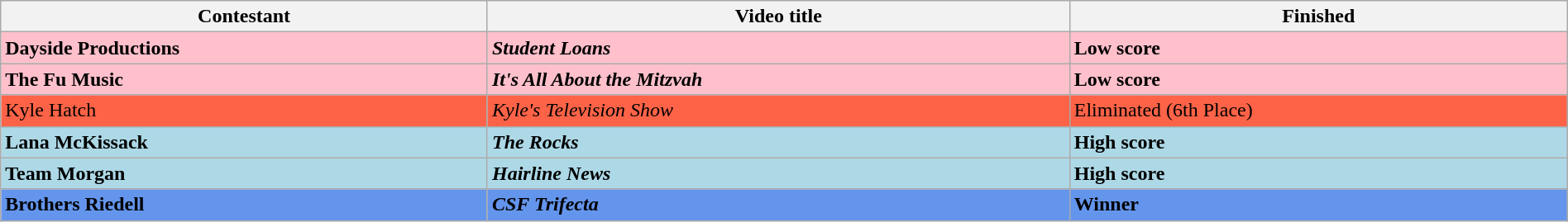<table class="wikitable" width="100%">
<tr>
<th>Contestant</th>
<th>Video title</th>
<th>Finished</th>
</tr>
<tr>
<td style="background:pink; color:black;"><strong>Dayside Productions</strong></td>
<td style="background:pink; color:black;"><strong><em>Student Loans</em></strong></td>
<td style="background:pink; color:black;"><strong>Low score</strong></td>
</tr>
<tr>
<td style="background:pink; color:black;"><strong>The Fu Music</strong></td>
<td style="background:pink; color:black;"><strong><em>It's All About the Mitzvah</em></strong></td>
<td style="background:pink; color:black;"><strong>Low score</strong></td>
</tr>
<tr>
<td style="background:tomato; color:black;">Kyle Hatch</td>
<td style="background:tomato; color:black;"><em>Kyle's Television Show</em></td>
<td style="background:tomato; color:black;">Eliminated (6th Place)</td>
</tr>
<tr>
<td style="background:lightblue; color:black;"><strong>Lana McKissack</strong></td>
<td style="background:lightblue; color:black;"><strong><em>The Rocks</em></strong></td>
<td style="background:lightblue; color:black;"><strong>High score</strong></td>
</tr>
<tr>
<td style="background:lightblue; color:black;"><strong>Team Morgan</strong></td>
<td style="background:lightblue; color:black;"><strong><em>Hairline News</em></strong></td>
<td style="background:lightblue; color:black;"><strong>High score</strong></td>
</tr>
<tr>
<td style="background:cornflowerblue; color:black;"><strong>Brothers Riedell</strong></td>
<td style="background:cornflowerblue; color:black;"><strong><em>CSF Trifecta</em></strong></td>
<td style="background:cornflowerblue; color:black;"><strong>Winner</strong></td>
</tr>
</table>
